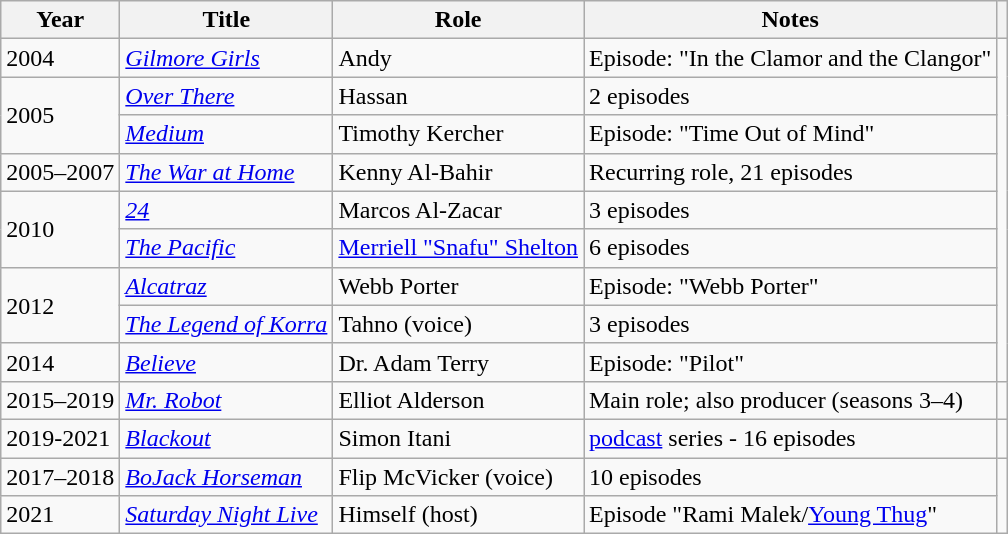<table class="wikitable sortable">
<tr>
<th>Year</th>
<th>Title</th>
<th>Role</th>
<th class="unsortable">Notes</th>
<th class="unsortable"></th>
</tr>
<tr>
<td>2004</td>
<td><em><a href='#'>Gilmore Girls</a></em></td>
<td>Andy</td>
<td>Episode: "In the Clamor and the Clangor"</td>
<td rowspan="9"></td>
</tr>
<tr>
<td rowspan="2">2005</td>
<td><em><a href='#'>Over There</a></em></td>
<td>Hassan</td>
<td>2 episodes</td>
</tr>
<tr>
<td><em><a href='#'>Medium</a></em></td>
<td>Timothy Kercher</td>
<td>Episode: "Time Out of Mind"</td>
</tr>
<tr>
<td>2005–2007</td>
<td data-sort-value="War at Home, The"><em><a href='#'>The War at Home</a></em></td>
<td>Kenny Al-Bahir</td>
<td>Recurring role, 21 episodes</td>
</tr>
<tr>
<td rowspan="2">2010</td>
<td data-sort-value="Twenty-four"><em><a href='#'>24</a></em></td>
<td>Marcos Al-Zacar</td>
<td>3 episodes</td>
</tr>
<tr>
<td data-sort-value="Pacific, The"><em><a href='#'>The Pacific</a></em></td>
<td><a href='#'>Merriell "Snafu" Shelton</a></td>
<td>6 episodes</td>
</tr>
<tr>
<td rowspan="2">2012</td>
<td><em><a href='#'>Alcatraz</a></em></td>
<td>Webb Porter</td>
<td>Episode: "Webb Porter"</td>
</tr>
<tr>
<td data-sort-value="Legend of Korra, The"><em><a href='#'>The Legend of Korra</a></em></td>
<td>Tahno (voice)</td>
<td>3 episodes</td>
</tr>
<tr>
<td>2014</td>
<td><em><a href='#'>Believe</a></em></td>
<td>Dr. Adam Terry</td>
<td>Episode: "Pilot"</td>
</tr>
<tr>
<td>2015–2019</td>
<td><em><a href='#'>Mr. Robot</a></em></td>
<td>Elliot Alderson</td>
<td>Main role; also producer (seasons 3–4)</td>
<td></td>
</tr>
<tr>
<td>2019-2021</td>
<td><em><a href='#'>Blackout</a></em></td>
<td>Simon Itani</td>
<td><a href='#'>podcast</a> series - 16 episodes</td>
<td></td>
</tr>
<tr>
<td>2017–2018</td>
<td><em><a href='#'>BoJack Horseman</a></em></td>
<td>Flip McVicker (voice)</td>
<td>10 episodes</td>
<td rowspan="2"></td>
</tr>
<tr>
<td>2021</td>
<td><em><a href='#'>Saturday Night Live</a></em></td>
<td>Himself (host)</td>
<td>Episode "Rami Malek/<a href='#'>Young Thug</a>"</td>
</tr>
</table>
